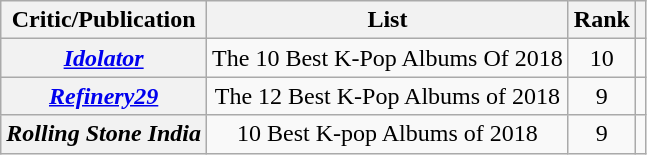<table class="wikitable plainrowheaders" style="text-align:center">
<tr>
<th scope="col">Critic/Publication</th>
<th scope="col">List</th>
<th scope="col">Rank</th>
<th scope="col"></th>
</tr>
<tr>
<th scope="row"><em><a href='#'>Idolator</a></em></th>
<td>The 10 Best K-Pop Albums Of 2018</td>
<td>10</td>
<td align="center"></td>
</tr>
<tr>
<th scope="row"><em><a href='#'>Refinery29</a></em></th>
<td>The 12 Best K-Pop Albums of 2018</td>
<td>9</td>
<td></td>
</tr>
<tr>
<th scope="row"><em>Rolling Stone India</em></th>
<td>10 Best K-pop Albums of 2018</td>
<td>9</td>
<td></td>
</tr>
</table>
